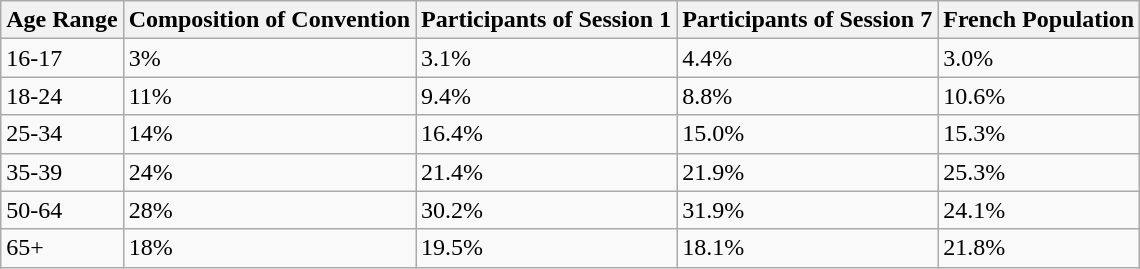<table class="wikitable">
<tr>
<th>Age Range</th>
<th>Composition of Convention</th>
<th>Participants of Session 1</th>
<th>Participants of Session 7</th>
<th>French Population</th>
</tr>
<tr>
<td>16-17</td>
<td>3%</td>
<td>3.1%</td>
<td>4.4%</td>
<td>3.0%</td>
</tr>
<tr>
<td>18-24</td>
<td>11%</td>
<td>9.4%</td>
<td>8.8%</td>
<td>10.6%</td>
</tr>
<tr>
<td>25-34</td>
<td>14%</td>
<td>16.4%</td>
<td>15.0%</td>
<td>15.3%</td>
</tr>
<tr>
<td>35-39</td>
<td>24%</td>
<td>21.4%</td>
<td>21.9%</td>
<td>25.3%</td>
</tr>
<tr>
<td>50-64</td>
<td>28%</td>
<td>30.2%</td>
<td>31.9%</td>
<td>24.1%</td>
</tr>
<tr>
<td>65+</td>
<td>18%</td>
<td>19.5%</td>
<td>18.1%</td>
<td>21.8%</td>
</tr>
</table>
